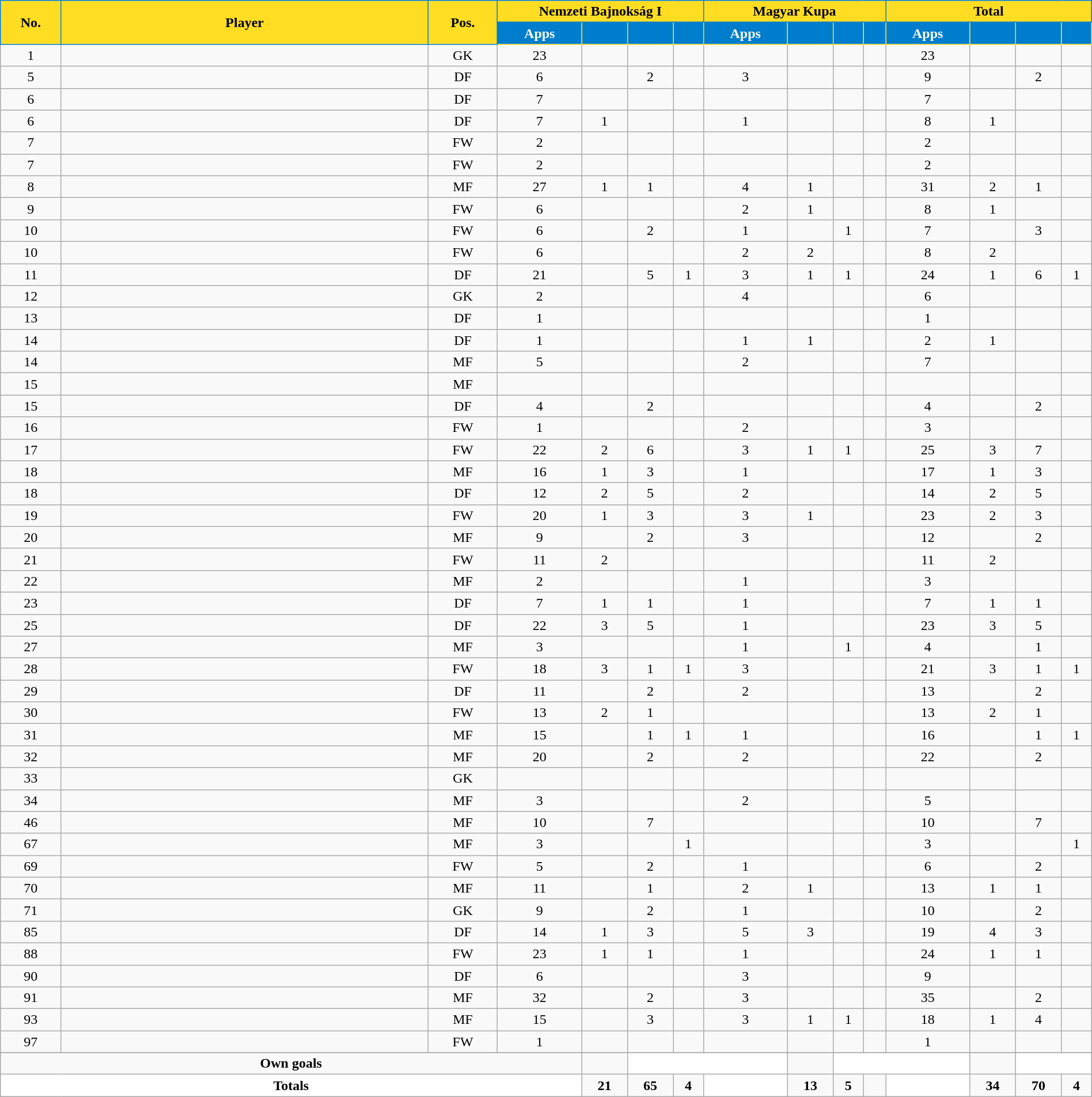<table class="wikitable sortable alternance" style="text-align:center;width:100%">
<tr>
<th rowspan="2" style="background-color:#FFDD23;color:black;border:1px solid #007DCD;width:5px">No.</th>
<th rowspan="2" style="background-color:#FFDD23;color:black;border:1px solid #007DCD;width:180px">Player</th>
<th rowspan="2" style="background-color:#FFDD23;color:black;border:1px solid #007DCD;width:5px">Pos.</th>
<th colspan="4" style="background:#FFDD23;color:black;border:1px solid #007DCD">Nemzeti Bajnokság I</th>
<th colspan="4" style="background:#FFDD23;color:black;border:1px solid #007DCD">Magyar Kupa</th>
<th colspan="4" style="background:#FFDD23;color:black;border:1px solid #007DCD">Total</th>
</tr>
<tr style="text-align:center">
<th width="4" style="background-color:#007DCD;color:white;border:1px solid #FFDD23">Apps</th>
<th width="4" style="background-color:#007DCD;border:1px solid #FFDD23"></th>
<th width="4" style="background-color:#007DCD;border:1px solid #FFDD23"></th>
<th width="4" style="background-color:#007DCD;color:white;border:1px solid #FFDD23"></th>
<th width="4" style="background-color:#007DCD;color:white;border:1px solid #FFDD23">Apps</th>
<th width="4" style="background-color:#007DCD;border:1px solid #FFDD23"></th>
<th width="4" style="background-color:#007DCD;border:1px solid #FFDD23"></th>
<th width="4" style="background-color:#007DCD;color:white;border:1px solid #FFDD23"></th>
<th width="4" style="background-color:#007DCD;color:white;border:1px solid #FFDD23">Apps</th>
<th width="4" style="background-color:#007DCD;border:1px solid #FFDD23"></th>
<th width="4" style="background-color:#007DCD;border:1px solid #FFDD23"></th>
<th width="4" style="background-color:#007DCD;color:white;border:1px solid #FFDD23"></th>
</tr>
<tr>
<td>1</td>
<td> </td>
<td>GK</td>
<td>23</td>
<td></td>
<td></td>
<td></td>
<td></td>
<td></td>
<td></td>
<td></td>
<td>23</td>
<td></td>
<td></td>
<td></td>
</tr>
<tr>
<td>5</td>
<td> </td>
<td>DF</td>
<td>6</td>
<td></td>
<td>2</td>
<td></td>
<td>3</td>
<td></td>
<td></td>
<td></td>
<td>9</td>
<td></td>
<td>2</td>
<td></td>
</tr>
<tr>
<td>6</td>
<td> </td>
<td>DF</td>
<td>7</td>
<td></td>
<td></td>
<td></td>
<td></td>
<td></td>
<td></td>
<td></td>
<td>7</td>
<td></td>
<td></td>
<td></td>
</tr>
<tr>
<td>6</td>
<td> </td>
<td>DF</td>
<td>7</td>
<td>1</td>
<td></td>
<td></td>
<td>1</td>
<td></td>
<td></td>
<td></td>
<td>8</td>
<td>1</td>
<td></td>
<td></td>
</tr>
<tr>
<td>7</td>
<td> </td>
<td>FW</td>
<td>2</td>
<td></td>
<td></td>
<td></td>
<td></td>
<td></td>
<td></td>
<td></td>
<td>2</td>
<td></td>
<td></td>
<td></td>
</tr>
<tr>
<td>7</td>
<td> </td>
<td>FW</td>
<td>2</td>
<td></td>
<td></td>
<td></td>
<td></td>
<td></td>
<td></td>
<td></td>
<td>2</td>
<td></td>
<td></td>
<td></td>
</tr>
<tr>
<td>8</td>
<td> </td>
<td>MF</td>
<td>27</td>
<td>1</td>
<td>1</td>
<td></td>
<td>4</td>
<td>1</td>
<td></td>
<td></td>
<td>31</td>
<td>2</td>
<td>1</td>
<td></td>
</tr>
<tr>
<td>9</td>
<td> </td>
<td>FW</td>
<td>6</td>
<td></td>
<td></td>
<td></td>
<td>2</td>
<td>1</td>
<td></td>
<td></td>
<td>8</td>
<td>1</td>
<td></td>
<td></td>
</tr>
<tr>
<td>10</td>
<td> </td>
<td>FW</td>
<td>6</td>
<td></td>
<td>2</td>
<td></td>
<td>1</td>
<td></td>
<td>1</td>
<td></td>
<td>7</td>
<td></td>
<td>3</td>
<td></td>
</tr>
<tr>
<td>10</td>
<td> </td>
<td>FW</td>
<td>6</td>
<td></td>
<td></td>
<td></td>
<td>2</td>
<td>2</td>
<td></td>
<td></td>
<td>8</td>
<td>2</td>
<td></td>
<td></td>
</tr>
<tr>
<td>11</td>
<td> </td>
<td>DF</td>
<td>21</td>
<td></td>
<td>5</td>
<td>1</td>
<td>3</td>
<td>1</td>
<td>1</td>
<td></td>
<td>24</td>
<td>1</td>
<td>6</td>
<td>1</td>
</tr>
<tr>
<td>12</td>
<td> </td>
<td>GK</td>
<td>2</td>
<td></td>
<td></td>
<td></td>
<td>4</td>
<td></td>
<td></td>
<td></td>
<td>6</td>
<td></td>
<td></td>
<td></td>
</tr>
<tr>
<td>13</td>
<td> </td>
<td>DF</td>
<td>1</td>
<td></td>
<td></td>
<td></td>
<td></td>
<td></td>
<td></td>
<td></td>
<td>1</td>
<td></td>
<td></td>
<td></td>
</tr>
<tr>
<td>14</td>
<td> </td>
<td>DF</td>
<td>1</td>
<td></td>
<td></td>
<td></td>
<td>1</td>
<td>1</td>
<td></td>
<td></td>
<td>2</td>
<td>1</td>
<td></td>
<td></td>
</tr>
<tr>
<td>14</td>
<td> </td>
<td>MF</td>
<td>5</td>
<td></td>
<td></td>
<td></td>
<td>2</td>
<td></td>
<td></td>
<td></td>
<td>7</td>
<td></td>
<td></td>
<td></td>
</tr>
<tr>
<td>15</td>
<td> </td>
<td>MF</td>
<td></td>
<td></td>
<td></td>
<td></td>
<td></td>
<td></td>
<td></td>
<td></td>
<td></td>
<td></td>
<td></td>
<td></td>
</tr>
<tr>
<td>15</td>
<td> </td>
<td>DF</td>
<td>4</td>
<td></td>
<td>2</td>
<td></td>
<td></td>
<td></td>
<td></td>
<td></td>
<td>4</td>
<td></td>
<td>2</td>
<td></td>
</tr>
<tr>
<td>16</td>
<td> </td>
<td>FW</td>
<td>1</td>
<td></td>
<td></td>
<td></td>
<td>2</td>
<td></td>
<td></td>
<td></td>
<td>3</td>
<td></td>
<td></td>
<td></td>
</tr>
<tr>
<td>17</td>
<td> </td>
<td>FW</td>
<td>22</td>
<td>2</td>
<td>6</td>
<td></td>
<td>3</td>
<td>1</td>
<td>1</td>
<td></td>
<td>25</td>
<td>3</td>
<td>7</td>
<td></td>
</tr>
<tr>
<td>18</td>
<td> </td>
<td>MF</td>
<td>16</td>
<td>1</td>
<td>3</td>
<td></td>
<td>1</td>
<td></td>
<td></td>
<td></td>
<td>17</td>
<td>1</td>
<td>3</td>
<td></td>
</tr>
<tr>
<td>18</td>
<td> </td>
<td>DF</td>
<td>12</td>
<td>2</td>
<td>5</td>
<td></td>
<td>2</td>
<td></td>
<td></td>
<td></td>
<td>14</td>
<td>2</td>
<td>5</td>
<td></td>
</tr>
<tr>
<td>19</td>
<td> </td>
<td>FW</td>
<td>20</td>
<td>1</td>
<td>3</td>
<td></td>
<td>3</td>
<td>1</td>
<td></td>
<td></td>
<td>23</td>
<td>2</td>
<td>3</td>
<td></td>
</tr>
<tr>
<td>20</td>
<td> </td>
<td>MF</td>
<td>9</td>
<td></td>
<td>2</td>
<td></td>
<td>3</td>
<td></td>
<td></td>
<td></td>
<td>12</td>
<td></td>
<td>2</td>
<td></td>
</tr>
<tr>
<td>21</td>
<td> </td>
<td>FW</td>
<td>11</td>
<td>2</td>
<td></td>
<td></td>
<td></td>
<td></td>
<td></td>
<td></td>
<td>11</td>
<td>2</td>
<td></td>
<td></td>
</tr>
<tr>
<td>22</td>
<td> </td>
<td>MF</td>
<td>2</td>
<td></td>
<td></td>
<td></td>
<td>1</td>
<td></td>
<td></td>
<td></td>
<td>3</td>
<td></td>
<td></td>
<td></td>
</tr>
<tr>
<td>23</td>
<td> </td>
<td>DF</td>
<td>7</td>
<td>1</td>
<td>1</td>
<td></td>
<td>1</td>
<td></td>
<td></td>
<td></td>
<td>7</td>
<td>1</td>
<td>1</td>
<td></td>
</tr>
<tr>
<td>25</td>
<td> </td>
<td>DF</td>
<td>22</td>
<td>3</td>
<td>5</td>
<td></td>
<td>1</td>
<td></td>
<td></td>
<td></td>
<td>23</td>
<td>3</td>
<td>5</td>
<td></td>
</tr>
<tr>
<td>27</td>
<td> </td>
<td>MF</td>
<td>3</td>
<td></td>
<td></td>
<td></td>
<td>1</td>
<td></td>
<td>1</td>
<td></td>
<td>4</td>
<td></td>
<td>1</td>
<td></td>
</tr>
<tr>
<td>28</td>
<td> </td>
<td>FW</td>
<td>18</td>
<td>3</td>
<td>1</td>
<td>1</td>
<td>3</td>
<td></td>
<td></td>
<td></td>
<td>21</td>
<td>3</td>
<td>1</td>
<td>1</td>
</tr>
<tr>
<td>29</td>
<td> </td>
<td>DF</td>
<td>11</td>
<td></td>
<td>2</td>
<td></td>
<td>2</td>
<td></td>
<td></td>
<td></td>
<td>13</td>
<td></td>
<td>2</td>
<td></td>
</tr>
<tr>
<td>30</td>
<td> </td>
<td>FW</td>
<td>13</td>
<td>2</td>
<td>1</td>
<td></td>
<td></td>
<td></td>
<td></td>
<td></td>
<td>13</td>
<td>2</td>
<td>1</td>
<td></td>
</tr>
<tr>
<td>31</td>
<td> </td>
<td>MF</td>
<td>15</td>
<td></td>
<td>1</td>
<td>1</td>
<td>1</td>
<td></td>
<td></td>
<td></td>
<td>16</td>
<td></td>
<td>1</td>
<td>1</td>
</tr>
<tr>
<td>32</td>
<td> </td>
<td>MF</td>
<td>20</td>
<td></td>
<td>2</td>
<td></td>
<td>2</td>
<td></td>
<td></td>
<td></td>
<td>22</td>
<td></td>
<td>2</td>
<td></td>
</tr>
<tr>
<td>33</td>
<td> </td>
<td>GK</td>
<td></td>
<td></td>
<td></td>
<td></td>
<td></td>
<td></td>
<td></td>
<td></td>
<td></td>
<td></td>
<td></td>
<td></td>
</tr>
<tr>
<td>34</td>
<td> </td>
<td>MF</td>
<td>3</td>
<td></td>
<td></td>
<td></td>
<td>2</td>
<td></td>
<td></td>
<td></td>
<td>5</td>
<td></td>
<td></td>
<td></td>
</tr>
<tr>
<td>46</td>
<td> </td>
<td>MF</td>
<td>10</td>
<td></td>
<td>7</td>
<td></td>
<td></td>
<td></td>
<td></td>
<td></td>
<td>10</td>
<td></td>
<td>7</td>
<td></td>
</tr>
<tr>
<td>67</td>
<td> </td>
<td>MF</td>
<td>3</td>
<td></td>
<td></td>
<td>1</td>
<td></td>
<td></td>
<td></td>
<td></td>
<td>3</td>
<td></td>
<td></td>
<td>1</td>
</tr>
<tr>
<td>69</td>
<td> </td>
<td>FW</td>
<td>5</td>
<td></td>
<td>2</td>
<td></td>
<td>1</td>
<td></td>
<td></td>
<td></td>
<td>6</td>
<td></td>
<td>2</td>
<td></td>
</tr>
<tr>
<td>70</td>
<td> </td>
<td>MF</td>
<td>11</td>
<td></td>
<td>1</td>
<td></td>
<td>2</td>
<td>1</td>
<td></td>
<td></td>
<td>13</td>
<td>1</td>
<td>1</td>
<td></td>
</tr>
<tr>
<td>71</td>
<td> </td>
<td>GK</td>
<td>9</td>
<td></td>
<td>2</td>
<td></td>
<td>1</td>
<td></td>
<td></td>
<td></td>
<td>10</td>
<td></td>
<td>2</td>
<td></td>
</tr>
<tr>
<td>85</td>
<td> </td>
<td>DF</td>
<td>14</td>
<td>1</td>
<td>3</td>
<td></td>
<td>5</td>
<td>3</td>
<td></td>
<td></td>
<td>19</td>
<td>4</td>
<td>3</td>
<td></td>
</tr>
<tr>
<td>88</td>
<td> </td>
<td>FW</td>
<td>23</td>
<td>1</td>
<td>1</td>
<td></td>
<td>1</td>
<td></td>
<td></td>
<td></td>
<td>24</td>
<td>1</td>
<td>1</td>
<td></td>
</tr>
<tr>
<td>90</td>
<td> </td>
<td>DF</td>
<td>6</td>
<td></td>
<td></td>
<td></td>
<td>3</td>
<td></td>
<td></td>
<td></td>
<td>9</td>
<td></td>
<td></td>
<td></td>
</tr>
<tr>
<td>91</td>
<td> </td>
<td>MF</td>
<td>32</td>
<td></td>
<td>2</td>
<td></td>
<td>3</td>
<td></td>
<td></td>
<td></td>
<td>35</td>
<td></td>
<td>2</td>
<td></td>
</tr>
<tr>
<td>93</td>
<td> </td>
<td>MF</td>
<td>15</td>
<td></td>
<td>3</td>
<td></td>
<td>3</td>
<td>1</td>
<td>1</td>
<td></td>
<td>18</td>
<td>1</td>
<td>4</td>
<td></td>
</tr>
<tr>
<td>97</td>
<td> </td>
<td>FW</td>
<td>1</td>
<td></td>
<td></td>
<td></td>
<td></td>
<td></td>
<td></td>
<td></td>
<td>1</td>
<td></td>
<td></td>
<td></td>
</tr>
<tr>
</tr>
<tr class="sortbottom">
<td colspan="4"><strong>Own goals</strong></td>
<td></td>
<td colspan="3" style="background:white;text-align:center"></td>
<td></td>
<td colspan="3" style="background:white;text-align:center"></td>
<td></td>
<td colspan="2" style="background:white;text-align:center"></td>
</tr>
<tr class="sortbottom">
<td colspan="4" style="background:white;text-align:center"><strong>Totals</strong></td>
<td><strong>21</strong></td>
<td><strong>65</strong></td>
<td><strong>4</strong></td>
<td rowspan="3" style="background:white;text-align:center"></td>
<td><strong>13</strong></td>
<td><strong>5</strong></td>
<td></td>
<td rowspan="3" style="background:white;text-align:center"></td>
<td><strong>34</strong></td>
<td><strong>70</strong></td>
<td><strong>4</strong></td>
</tr>
</table>
